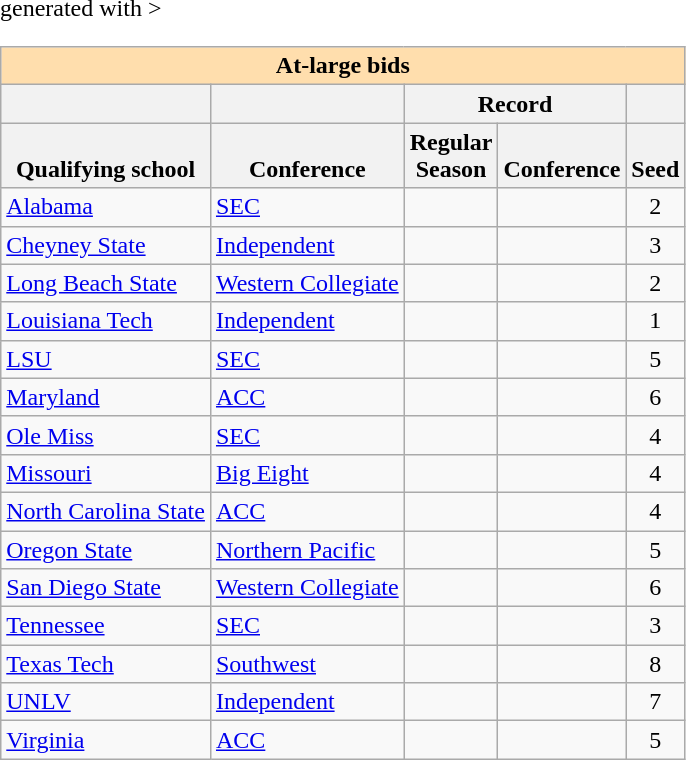<table class="wikitable sortable" <hiddentext>generated with   >
<tr>
<th style="background-color:#FFdead;font-weight:bold"   align="center" valign="bottom"  width="171" colspan="5" height="13">At-large bids</th>
</tr>
<tr>
<th height="13"    valign="bottom"> </th>
<th valign="bottom"> </th>
<th style="font-weight:bold"   colspan="2" align="center"  valign="bottom">Record</th>
<th valign="bottom"> </th>
</tr>
<tr style="font-weight:bold"   valign="bottom">
<th height="13">Qualifying school</th>
<th>Conference</th>
<th>Regular<br> Season</th>
<th>Conference</th>
<th>Seed</th>
</tr>
<tr>
<td height="13"  valign="bottom"><a href='#'>Alabama</a></td>
<td valign="bottom"><a href='#'>SEC</a></td>
<td align="center"  valign="bottom"></td>
<td align="center"  valign="bottom"></td>
<td align="center"  valign="bottom">2</td>
</tr>
<tr>
<td height="13"  valign="bottom"><a href='#'>Cheyney State</a></td>
<td valign="bottom"><a href='#'>Independent</a></td>
<td align="center"  valign="bottom"></td>
<td align="center"  valign="bottom"></td>
<td align="center"  valign="bottom">3</td>
</tr>
<tr>
<td height="13"  valign="bottom"><a href='#'>Long Beach State</a></td>
<td valign="bottom"><a href='#'>Western Collegiate</a></td>
<td align="center"  valign="bottom"></td>
<td align="center"  valign="bottom"></td>
<td align="center"  valign="bottom">2</td>
</tr>
<tr>
<td height="13"  valign="bottom"><a href='#'>Louisiana Tech</a></td>
<td valign="bottom"><a href='#'>Independent</a></td>
<td align="center"  valign="bottom"></td>
<td align="center"  valign="bottom"></td>
<td align="center"  valign="bottom">1</td>
</tr>
<tr>
<td height="13"  valign="bottom"><a href='#'>LSU</a></td>
<td valign="bottom"><a href='#'>SEC</a></td>
<td align="center"  valign="bottom"></td>
<td align="center"  valign="bottom"></td>
<td align="center"  valign="bottom">5</td>
</tr>
<tr>
<td height="13"  valign="bottom"><a href='#'>Maryland</a></td>
<td valign="bottom"><a href='#'>ACC</a></td>
<td align="center"  valign="bottom"></td>
<td align="center"  valign="bottom"></td>
<td align="center"  valign="bottom">6</td>
</tr>
<tr>
<td height="13"  valign="bottom"><a href='#'>Ole Miss</a></td>
<td valign="bottom"><a href='#'>SEC</a></td>
<td align="center"  valign="bottom"></td>
<td align="center"  valign="bottom"></td>
<td align="center"  valign="bottom">4</td>
</tr>
<tr>
<td height="13"  valign="bottom"><a href='#'>Missouri</a></td>
<td valign="bottom"><a href='#'>Big Eight</a></td>
<td align="center"  valign="bottom"></td>
<td align="center"  valign="bottom"></td>
<td align="center"  valign="bottom">4</td>
</tr>
<tr>
<td height="13"  valign="bottom"><a href='#'>North Carolina State</a></td>
<td valign="bottom"><a href='#'>ACC</a></td>
<td align="center"  valign="bottom"></td>
<td align="center"  valign="bottom"></td>
<td align="center"  valign="bottom">4</td>
</tr>
<tr>
<td height="13"  valign="bottom"><a href='#'>Oregon State</a></td>
<td valign="bottom"><a href='#'>Northern Pacific</a></td>
<td align="center"  valign="bottom"></td>
<td align="center"  valign="bottom"></td>
<td align="center"  valign="bottom">5</td>
</tr>
<tr>
<td height="13"  valign="bottom"><a href='#'>San Diego State</a></td>
<td valign="bottom"><a href='#'>Western Collegiate</a></td>
<td align="center"  valign="bottom"></td>
<td align="center"  valign="bottom"></td>
<td align="center"  valign="bottom">6</td>
</tr>
<tr>
<td height="13"  valign="bottom"><a href='#'>Tennessee</a></td>
<td valign="bottom"><a href='#'>SEC</a></td>
<td align="center"  valign="bottom"></td>
<td align="center"  valign="bottom"></td>
<td align="center"  valign="bottom">3</td>
</tr>
<tr>
<td height="13"  valign="bottom"><a href='#'>Texas Tech</a></td>
<td valign="bottom"><a href='#'>Southwest</a></td>
<td align="center"  valign="bottom"></td>
<td align="center"  valign="bottom"></td>
<td align="center"  valign="bottom">8</td>
</tr>
<tr>
<td height="13"  valign="bottom"><a href='#'>UNLV</a></td>
<td valign="bottom"><a href='#'>Independent</a></td>
<td align="center"  valign="bottom"></td>
<td align="center"  valign="bottom"></td>
<td align="center"  valign="bottom">7</td>
</tr>
<tr>
<td height="13"  valign="bottom"><a href='#'>Virginia</a></td>
<td valign="bottom"><a href='#'>ACC</a></td>
<td align="center"  valign="bottom"></td>
<td align="center"  valign="bottom"></td>
<td align="center"  valign="bottom">5</td>
</tr>
</table>
